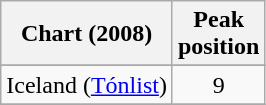<table class="wikitable sortable">
<tr>
<th>Chart (2008)</th>
<th>Peak<br>position</th>
</tr>
<tr>
</tr>
<tr>
<td>Iceland (<a href='#'>Tónlist</a>)</td>
<td align="center">9</td>
</tr>
<tr>
</tr>
</table>
